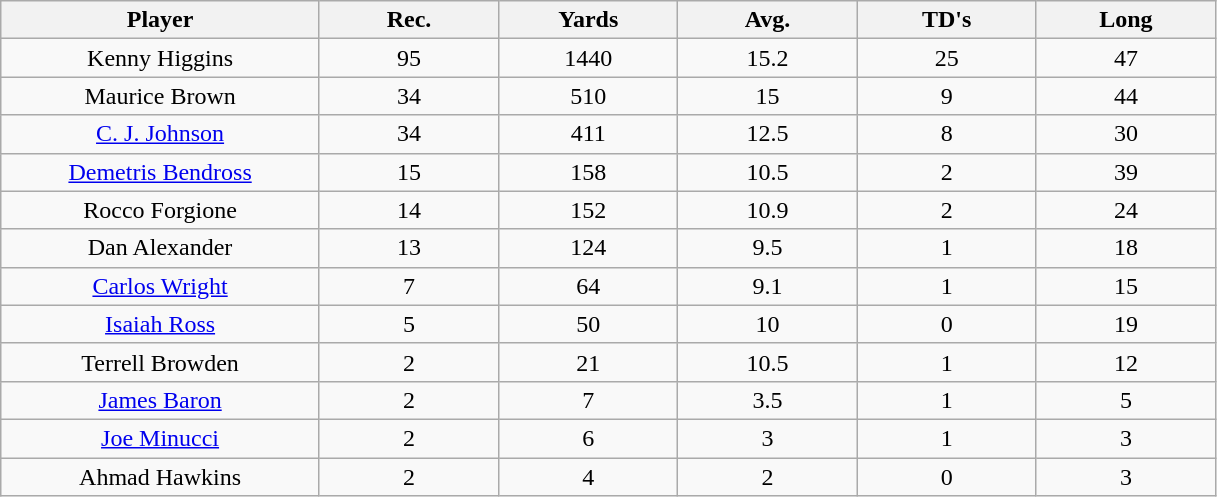<table class="wikitable sortable">
<tr>
<th bgcolor="#DDDDFF" width="16%">Player</th>
<th bgcolor="#DDDDFF" width="9%">Rec.</th>
<th bgcolor="#DDDDFF" width="9%">Yards</th>
<th bgcolor="#DDDDFF" width="9%">Avg.</th>
<th bgcolor="#DDDDFF" width="9%">TD's</th>
<th bgcolor="#DDDDFF" width="9%">Long</th>
</tr>
<tr align="center">
<td>Kenny Higgins</td>
<td>95</td>
<td>1440</td>
<td>15.2</td>
<td>25</td>
<td>47</td>
</tr>
<tr align="center">
<td>Maurice Brown</td>
<td>34</td>
<td>510</td>
<td>15</td>
<td>9</td>
<td>44</td>
</tr>
<tr align="center">
<td><a href='#'>C. J. Johnson</a></td>
<td>34</td>
<td>411</td>
<td>12.5</td>
<td>8</td>
<td>30</td>
</tr>
<tr align="center">
<td><a href='#'>Demetris Bendross</a></td>
<td>15</td>
<td>158</td>
<td>10.5</td>
<td>2</td>
<td>39</td>
</tr>
<tr align="center">
<td>Rocco Forgione</td>
<td>14</td>
<td>152</td>
<td>10.9</td>
<td>2</td>
<td>24</td>
</tr>
<tr align="center">
<td>Dan Alexander</td>
<td>13</td>
<td>124</td>
<td>9.5</td>
<td>1</td>
<td>18</td>
</tr>
<tr align="center">
<td><a href='#'>Carlos Wright</a></td>
<td>7</td>
<td>64</td>
<td>9.1</td>
<td>1</td>
<td>15</td>
</tr>
<tr align="center">
<td><a href='#'>Isaiah Ross</a></td>
<td>5</td>
<td>50</td>
<td>10</td>
<td>0</td>
<td>19</td>
</tr>
<tr align="center">
<td>Terrell Browden</td>
<td>2</td>
<td>21</td>
<td>10.5</td>
<td>1</td>
<td>12</td>
</tr>
<tr align="center">
<td><a href='#'>James Baron</a></td>
<td>2</td>
<td>7</td>
<td>3.5</td>
<td>1</td>
<td>5</td>
</tr>
<tr align="center">
<td><a href='#'>Joe Minucci</a></td>
<td>2</td>
<td>6</td>
<td>3</td>
<td>1</td>
<td>3</td>
</tr>
<tr align="center">
<td>Ahmad Hawkins</td>
<td>2</td>
<td>4</td>
<td>2</td>
<td>0</td>
<td>3</td>
</tr>
</table>
